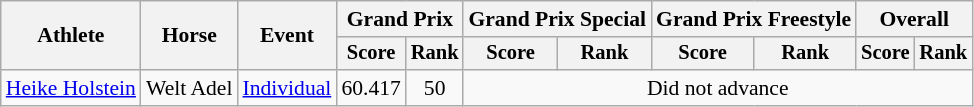<table class=wikitable style="font-size:90%">
<tr>
<th rowspan="2">Athlete</th>
<th rowspan="2">Horse</th>
<th rowspan="2">Event</th>
<th colspan="2">Grand Prix</th>
<th colspan="2">Grand Prix Special</th>
<th colspan="2">Grand Prix Freestyle</th>
<th colspan="2">Overall</th>
</tr>
<tr style="font-size:95%">
<th>Score</th>
<th>Rank</th>
<th>Score</th>
<th>Rank</th>
<th>Score</th>
<th>Rank</th>
<th>Score</th>
<th>Rank</th>
</tr>
<tr align=center>
<td align=left><a href='#'>Heike Holstein</a></td>
<td align=left>Welt Adel</td>
<td align=left><a href='#'>Individual</a></td>
<td>60.417</td>
<td>50</td>
<td colspan=6>Did not advance</td>
</tr>
</table>
